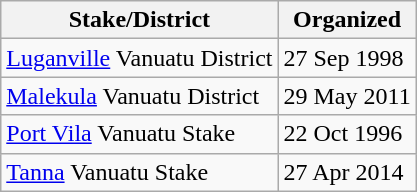<table class="wikitable sortable">
<tr>
<th>Stake/District</th>
<th data-sort-type=date>Organized</th>
</tr>
<tr>
<td><a href='#'>Luganville</a> Vanuatu District</td>
<td>27 Sep 1998</td>
</tr>
<tr>
<td><a href='#'>Malekula</a> Vanuatu District</td>
<td>29 May 2011</td>
</tr>
<tr>
<td><a href='#'>Port Vila</a> Vanuatu Stake</td>
<td>22 Oct 1996</td>
</tr>
<tr>
<td><a href='#'>Tanna</a> Vanuatu Stake</td>
<td>27 Apr 2014</td>
</tr>
</table>
